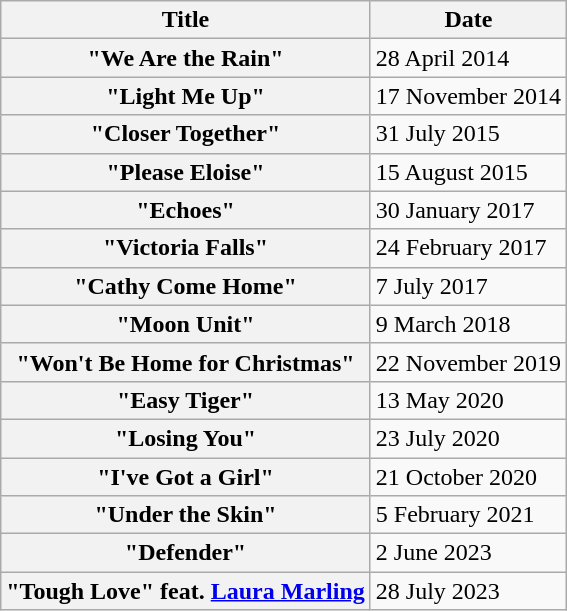<table class="wikitable plainrowheaders">
<tr>
<th>Title</th>
<th>Date</th>
</tr>
<tr>
<th scope="row">"We Are the Rain"</th>
<td>28 April 2014</td>
</tr>
<tr>
<th scope="row">"Light Me Up"</th>
<td>17 November 2014</td>
</tr>
<tr>
<th scope="row">"Closer Together"</th>
<td>31 July 2015</td>
</tr>
<tr>
<th scope="row">"Please Eloise"</th>
<td>15 August 2015</td>
</tr>
<tr>
<th scope="row">"Echoes"</th>
<td>30 January 2017</td>
</tr>
<tr>
<th scope="row">"Victoria Falls"</th>
<td>24 February 2017</td>
</tr>
<tr>
<th scope="row">"Cathy Come Home"</th>
<td>7 July 2017</td>
</tr>
<tr>
<th scope="row">"Moon Unit"</th>
<td>9 March 2018</td>
</tr>
<tr>
<th scope="row">"Won't Be Home for Christmas"</th>
<td>22 November 2019</td>
</tr>
<tr>
<th scope="row">"Easy Tiger"</th>
<td>13 May 2020</td>
</tr>
<tr>
<th scope="row">"Losing You"</th>
<td>23 July 2020</td>
</tr>
<tr>
<th scope="row">"I've Got a Girl"</th>
<td>21 October 2020</td>
</tr>
<tr>
<th scope="row">"Under the Skin"</th>
<td>5 February 2021</td>
</tr>
<tr>
<th scope="row">"Defender"</th>
<td>2 June 2023</td>
</tr>
<tr>
<th scope="row">"Tough Love" feat. <a href='#'>Laura Marling</a></th>
<td>28 July 2023</td>
</tr>
</table>
